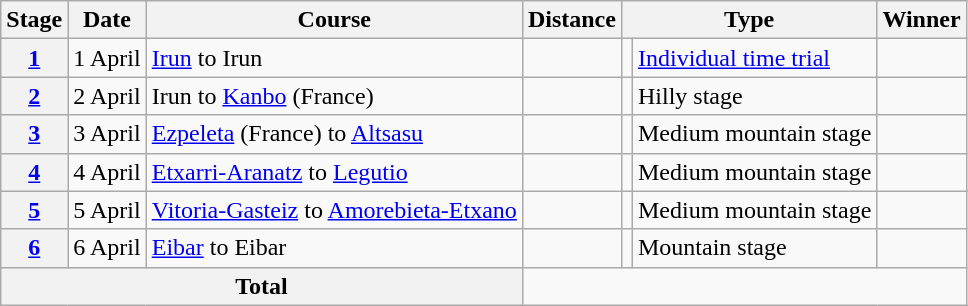<table class="wikitable">
<tr>
<th scope="col">Stage</th>
<th scope="col">Date</th>
<th scope="col">Course</th>
<th scope="col">Distance</th>
<th scope="col" colspan="2">Type</th>
<th scope="col">Winner</th>
</tr>
<tr>
<th scope="row"><a href='#'>1</a></th>
<td style="text-align:center;">1 April</td>
<td><a href='#'>Irun</a> to Irun</td>
<td style="text-align:center;"></td>
<td></td>
<td><a href='#'>Individual time trial</a></td>
<td></td>
</tr>
<tr>
<th scope="row"><a href='#'>2</a></th>
<td style="text-align:center;">2 April</td>
<td>Irun to <a href='#'>Kanbo</a> (France)</td>
<td style="text-align:center;"></td>
<td></td>
<td>Hilly stage</td>
<td></td>
</tr>
<tr>
<th scope="row"><a href='#'>3</a></th>
<td style="text-align:center;">3 April</td>
<td><a href='#'>Ezpeleta</a> (France) to <a href='#'>Altsasu</a></td>
<td style="text-align:center;"></td>
<td></td>
<td>Medium mountain stage</td>
<td></td>
</tr>
<tr>
<th scope="row"><a href='#'>4</a></th>
<td style="text-align:center;">4 April</td>
<td><a href='#'>Etxarri-Aranatz</a> to <a href='#'>Legutio</a></td>
<td style="text-align:center;"></td>
<td></td>
<td>Medium mountain stage</td>
<td></td>
</tr>
<tr>
<th scope="row"><a href='#'>5</a></th>
<td style="text-align:center;">5 April</td>
<td><a href='#'>Vitoria-Gasteiz</a> to <a href='#'>Amorebieta-Etxano</a></td>
<td style="text-align:center;"></td>
<td></td>
<td>Medium mountain stage</td>
<td></td>
</tr>
<tr>
<th scope="row"><a href='#'>6</a></th>
<td style="text-align:center;">6 April</td>
<td><a href='#'>Eibar</a> to Eibar</td>
<td style="text-align:center;"></td>
<td></td>
<td>Mountain stage</td>
<td></td>
</tr>
<tr>
<th colspan="3">Total</th>
<td colspan="5" align="center"></td>
</tr>
</table>
